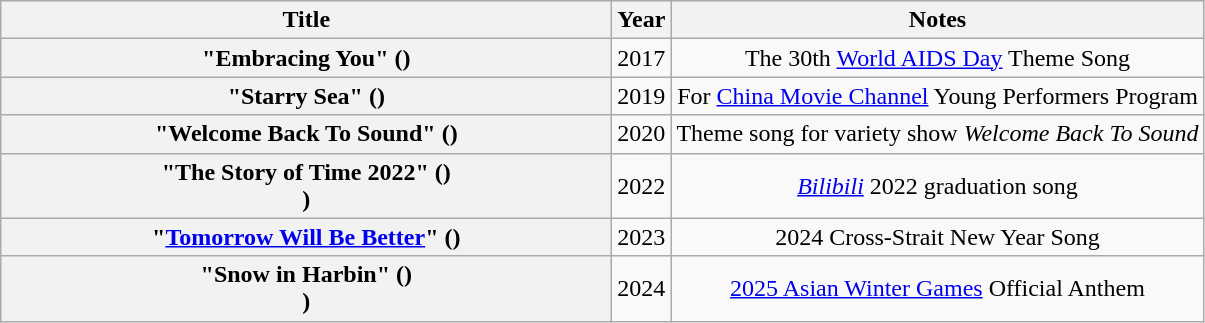<table class="wikitable plainrowheaders" style="text-align:center;">
<tr>
<th rowspan="1" scope="col" style="width:25em;">Title</th>
<th rowspan="1" scope="col">Year</th>
<th rowspan="1" scope="col">Notes</th>
</tr>
<tr>
<th scope="row">"Embracing You" ()<br></th>
<td>2017</td>
<td>The 30th <a href='#'>World AIDS Day</a> Theme Song</td>
</tr>
<tr>
<th scope="row">"Starry Sea" ()<br></th>
<td>2019</td>
<td>For <a href='#'>China Movie Channel</a> Young Performers Program</td>
</tr>
<tr>
<th scope="row">"Welcome Back To Sound" ()<br></th>
<td>2020</td>
<td>Theme song for variety show <em>Welcome Back To Sound</em></td>
</tr>
<tr>
<th scope="row">"The Story of Time 2022" ()<br>)</th>
<td>2022</td>
<td><em><a href='#'>Bilibili</a></em> 2022 graduation song</td>
</tr>
<tr>
<th scope="row">"<a href='#'>Tomorrow Will Be Better</a>" ()<br></th>
<td>2023</td>
<td>2024 Cross-Strait New Year Song</td>
</tr>
<tr>
<th scope="row">"Snow in Harbin" ()<br>)</th>
<td>2024</td>
<td><a href='#'>2025 Asian Winter Games</a> Official Anthem</td>
</tr>
</table>
